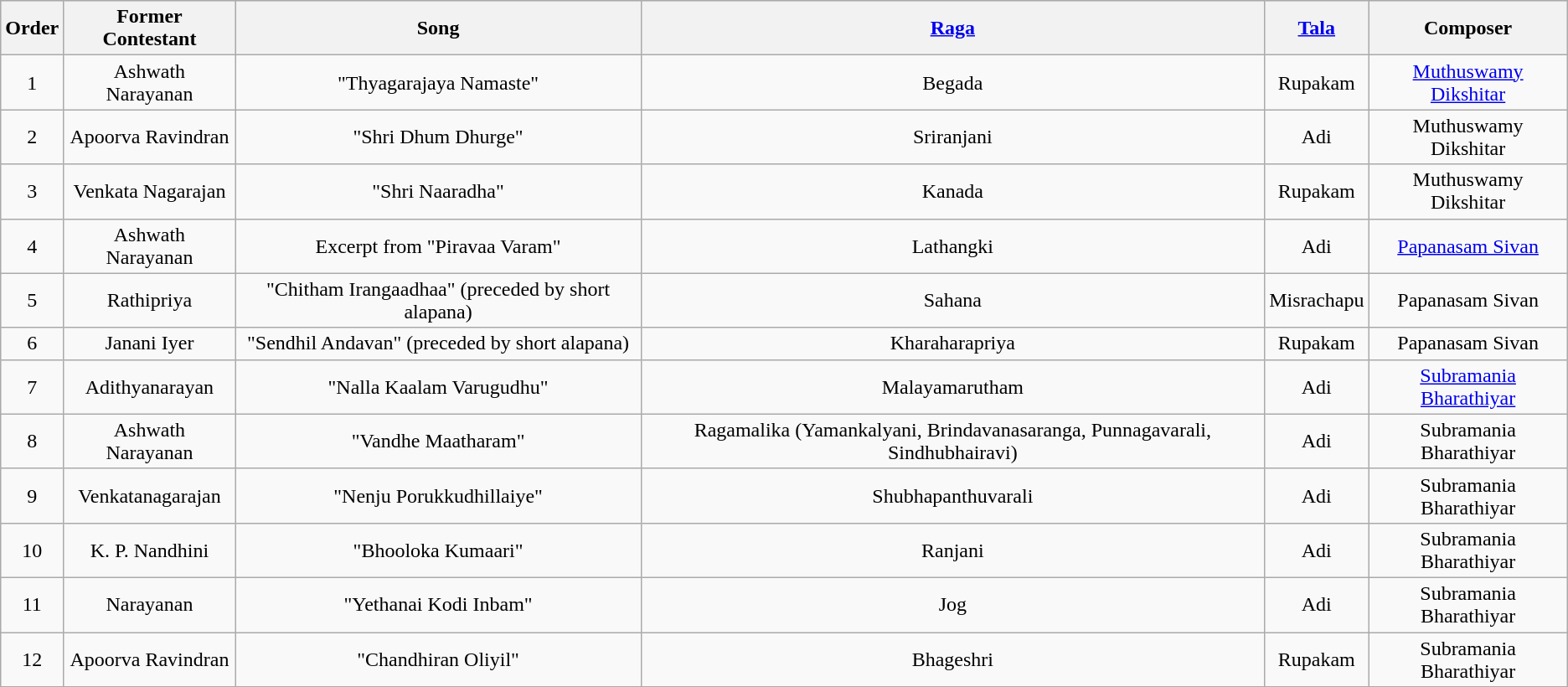<table class="wikitable sortable" style="text-align: center; width: auto;">
<tr style="background:lightgrey; text-align:center;">
<th>Order</th>
<th>Former Contestant</th>
<th>Song</th>
<th><a href='#'>Raga</a></th>
<th><a href='#'>Tala</a></th>
<th>Composer</th>
</tr>
<tr>
<td>1</td>
<td>Ashwath Narayanan</td>
<td>"Thyagarajaya Namaste"</td>
<td>Begada</td>
<td>Rupakam</td>
<td><a href='#'>Muthuswamy Dikshitar</a></td>
</tr>
<tr>
<td>2</td>
<td>Apoorva Ravindran</td>
<td>"Shri Dhum Dhurge"</td>
<td>Sriranjani</td>
<td>Adi</td>
<td>Muthuswamy Dikshitar</td>
</tr>
<tr>
<td>3</td>
<td>Venkata Nagarajan</td>
<td>"Shri Naaradha"</td>
<td>Kanada</td>
<td>Rupakam</td>
<td>Muthuswamy Dikshitar</td>
</tr>
<tr>
<td>4</td>
<td>Ashwath Narayanan</td>
<td>Excerpt from "Piravaa Varam"</td>
<td>Lathangki</td>
<td>Adi</td>
<td><a href='#'>Papanasam Sivan</a></td>
</tr>
<tr>
<td>5</td>
<td>Rathipriya</td>
<td>"Chitham Irangaadhaa" (preceded by short alapana)</td>
<td>Sahana</td>
<td>Misrachapu</td>
<td>Papanasam Sivan</td>
</tr>
<tr>
<td>6</td>
<td>Janani Iyer</td>
<td>"Sendhil Andavan" (preceded by short alapana)</td>
<td>Kharaharapriya</td>
<td>Rupakam</td>
<td>Papanasam Sivan</td>
</tr>
<tr>
<td>7</td>
<td>Adithyanarayan</td>
<td>"Nalla Kaalam Varugudhu"</td>
<td>Malayamarutham</td>
<td>Adi</td>
<td><a href='#'>Subramania Bharathiyar</a></td>
</tr>
<tr>
<td>8</td>
<td>Ashwath Narayanan</td>
<td>"Vandhe Maatharam"</td>
<td>Ragamalika (Yamankalyani, Brindavanasaranga, Punnagavarali, Sindhubhairavi)</td>
<td>Adi</td>
<td>Subramania Bharathiyar</td>
</tr>
<tr>
<td>9</td>
<td>Venkatanagarajan</td>
<td>"Nenju Porukkudhillaiye"</td>
<td>Shubhapanthuvarali</td>
<td>Adi</td>
<td>Subramania Bharathiyar</td>
</tr>
<tr>
<td>10</td>
<td>K. P. Nandhini</td>
<td>"Bhooloka Kumaari"</td>
<td>Ranjani</td>
<td>Adi</td>
<td>Subramania Bharathiyar</td>
</tr>
<tr>
<td>11</td>
<td>Narayanan</td>
<td>"Yethanai Kodi Inbam"</td>
<td>Jog</td>
<td>Adi</td>
<td>Subramania Bharathiyar</td>
</tr>
<tr>
<td>12</td>
<td>Apoorva Ravindran</td>
<td>"Chandhiran Oliyil"</td>
<td>Bhageshri</td>
<td>Rupakam</td>
<td>Subramania Bharathiyar</td>
</tr>
<tr>
</tr>
</table>
